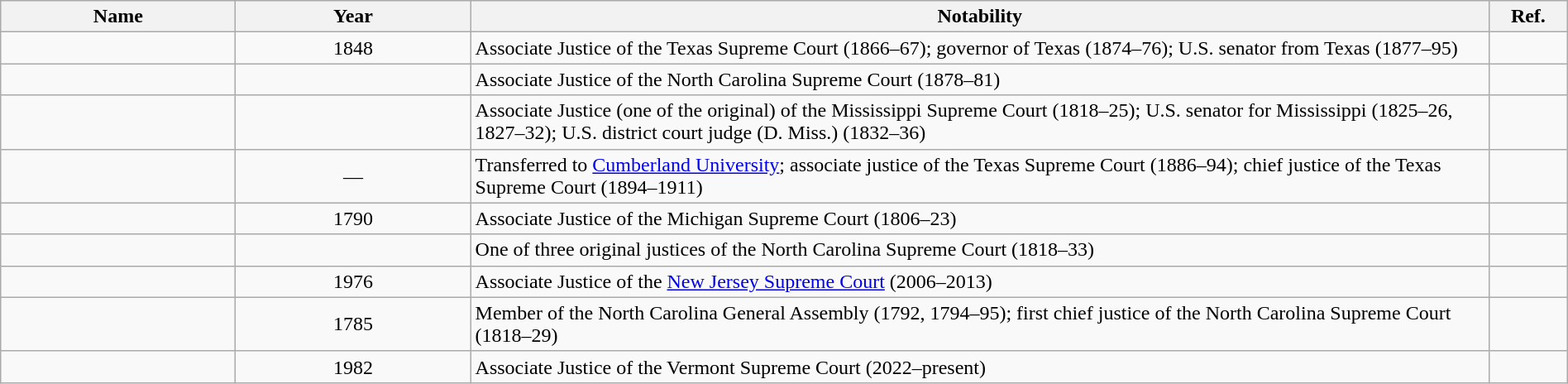<table class="wikitable sortable" style="width:100%">
<tr>
<th width="15%">Name</th>
<th width="15%">Year</th>
<th width="65%" class="unsortable">Notability</th>
<th width="5%" class="unsortable">Ref.</th>
</tr>
<tr>
<td></td>
<td align="center">1848</td>
<td>Associate Justice of the Texas Supreme Court (1866–67); governor of Texas (1874–76); U.S. senator from Texas (1877–95)</td>
<td align="center"></td>
</tr>
<tr>
<td></td>
<td align="center"></td>
<td>Associate Justice of the North Carolina Supreme Court (1878–81)</td>
<td align="center"></td>
</tr>
<tr>
<td></td>
<td align="center"></td>
<td>Associate Justice (one of the original) of the Mississippi Supreme Court (1818–25); U.S. senator for Mississippi (1825–26, 1827–32); U.S. district court judge (D. Miss.) (1832–36)</td>
<td align="center"></td>
</tr>
<tr>
<td></td>
<td align="center">—</td>
<td>Transferred to <a href='#'>Cumberland University</a>; associate justice of the Texas Supreme Court (1886–94); chief justice of the Texas Supreme Court (1894–1911)</td>
<td align="center"></td>
</tr>
<tr>
<td></td>
<td align="center">1790</td>
<td>Associate Justice of the Michigan Supreme Court (1806–23)</td>
<td align="center"></td>
</tr>
<tr>
<td></td>
<td align="center"></td>
<td>One of three original justices of the North Carolina Supreme Court (1818–33)</td>
<td align="center"></td>
</tr>
<tr>
<td></td>
<td align="center">1976</td>
<td>Associate Justice of the <a href='#'>New Jersey Supreme Court</a> (2006–2013)</td>
<td align="center"></td>
</tr>
<tr>
<td></td>
<td align="center">1785</td>
<td>Member of the North Carolina General Assembly (1792, 1794–95); first chief justice of the North Carolina Supreme Court (1818–29)</td>
<td align="center"></td>
</tr>
<tr>
<td></td>
<td align="center">1982</td>
<td>Associate Justice of the Vermont Supreme Court (2022–present)</td>
<td align="center"></td>
</tr>
</table>
